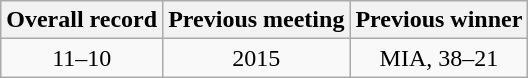<table class="wikitable" style="text-align:center">
<tr>
<th>Overall record</th>
<th>Previous meeting</th>
<th>Previous winner</th>
</tr>
<tr>
<td>11–10</td>
<td>2015</td>
<td>MIA, 38–21</td>
</tr>
</table>
